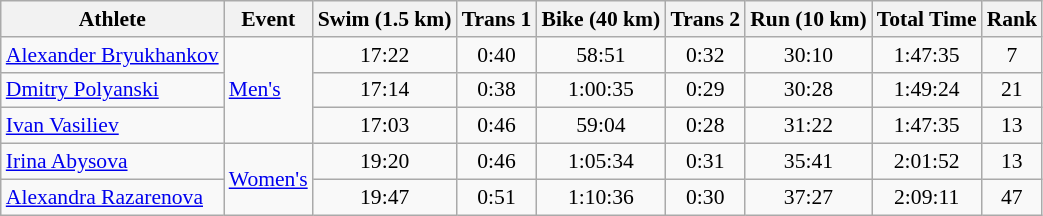<table class="wikitable" style="font-size:90%">
<tr>
<th>Athlete</th>
<th>Event</th>
<th>Swim (1.5 km)</th>
<th>Trans 1</th>
<th>Bike (40 km)</th>
<th>Trans 2</th>
<th>Run (10 km)</th>
<th>Total Time</th>
<th>Rank</th>
</tr>
<tr align=center>
<td align=left><a href='#'>Alexander Bryukhankov</a></td>
<td align=left rowspan=3><a href='#'>Men's</a></td>
<td>17:22</td>
<td>0:40</td>
<td>58:51</td>
<td>0:32</td>
<td>30:10</td>
<td>1:47:35</td>
<td>7</td>
</tr>
<tr align=center>
<td align=left><a href='#'>Dmitry Polyanski</a></td>
<td>17:14</td>
<td>0:38</td>
<td>1:00:35</td>
<td>0:29</td>
<td>30:28</td>
<td>1:49:24</td>
<td>21</td>
</tr>
<tr align=center>
<td align=left><a href='#'>Ivan Vasiliev</a></td>
<td>17:03</td>
<td>0:46</td>
<td>59:04</td>
<td>0:28</td>
<td>31:22</td>
<td>1:47:35</td>
<td>13</td>
</tr>
<tr align=center>
<td align=left><a href='#'>Irina Abysova</a></td>
<td align=left rowspan=2><a href='#'>Women's</a></td>
<td>19:20</td>
<td>0:46</td>
<td>1:05:34</td>
<td>0:31</td>
<td>35:41</td>
<td>2:01:52</td>
<td>13</td>
</tr>
<tr align=center>
<td align=left><a href='#'>Alexandra Razarenova</a></td>
<td>19:47</td>
<td>0:51</td>
<td>1:10:36</td>
<td>0:30</td>
<td>37:27</td>
<td>2:09:11</td>
<td>47</td>
</tr>
</table>
